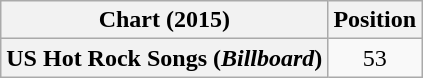<table class="wikitable plainrowheaders" style="text-align:center">
<tr>
<th scope="col">Chart (2015)</th>
<th scope="col">Position</th>
</tr>
<tr>
<th scope="row">US Hot Rock Songs (<em>Billboard</em>)</th>
<td>53</td>
</tr>
</table>
